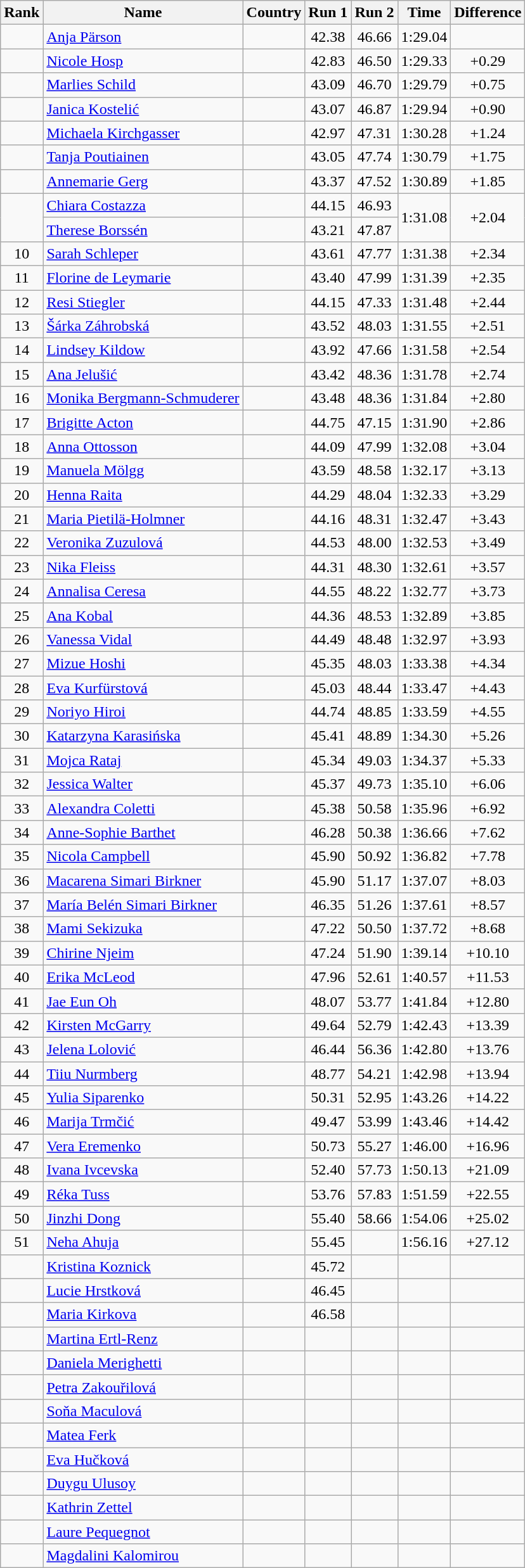<table class="wikitable sortable" style="text-align:center">
<tr>
<th>Rank</th>
<th>Name</th>
<th>Country</th>
<th>Run 1</th>
<th>Run 2</th>
<th>Time</th>
<th>Difference</th>
</tr>
<tr>
<td></td>
<td align=left><a href='#'>Anja Pärson</a></td>
<td align=left></td>
<td>42.38</td>
<td>46.66</td>
<td>1:29.04</td>
<td></td>
</tr>
<tr>
<td></td>
<td align=left><a href='#'>Nicole Hosp</a></td>
<td align=left></td>
<td>42.83</td>
<td>46.50</td>
<td>1:29.33</td>
<td>+0.29</td>
</tr>
<tr>
<td></td>
<td align=left><a href='#'>Marlies Schild</a></td>
<td align=left></td>
<td>43.09</td>
<td>46.70</td>
<td>1:29.79</td>
<td>+0.75</td>
</tr>
<tr>
<td></td>
<td align=left><a href='#'>Janica Kostelić</a></td>
<td align=left></td>
<td>43.07</td>
<td>46.87</td>
<td>1:29.94</td>
<td>+0.90</td>
</tr>
<tr>
<td></td>
<td align=left><a href='#'>Michaela Kirchgasser</a></td>
<td align=left></td>
<td>42.97</td>
<td>47.31</td>
<td>1:30.28</td>
<td>+1.24</td>
</tr>
<tr>
<td></td>
<td align=left><a href='#'>Tanja Poutiainen</a></td>
<td align=left></td>
<td>43.05</td>
<td>47.74</td>
<td>1:30.79</td>
<td>+1.75</td>
</tr>
<tr>
<td></td>
<td align=left><a href='#'>Annemarie Gerg</a></td>
<td align=left></td>
<td>43.37</td>
<td>47.52</td>
<td>1:30.89</td>
<td>+1.85</td>
</tr>
<tr>
<td rowspan=2></td>
<td align=left><a href='#'>Chiara Costazza</a></td>
<td align=left></td>
<td>44.15</td>
<td>46.93</td>
<td rowspan=2>1:31.08</td>
<td rowspan=2>+2.04</td>
</tr>
<tr>
<td align=left><a href='#'>Therese Borssén</a></td>
<td align=left></td>
<td>43.21</td>
<td>47.87</td>
</tr>
<tr>
<td>10</td>
<td align=left><a href='#'>Sarah Schleper</a></td>
<td align=left></td>
<td>43.61</td>
<td>47.77</td>
<td>1:31.38</td>
<td>+2.34</td>
</tr>
<tr>
<td>11</td>
<td align=left><a href='#'>Florine de Leymarie</a></td>
<td align=left></td>
<td>43.40</td>
<td>47.99</td>
<td>1:31.39</td>
<td>+2.35</td>
</tr>
<tr>
<td>12</td>
<td align=left><a href='#'>Resi Stiegler</a></td>
<td align=left></td>
<td>44.15</td>
<td>47.33</td>
<td>1:31.48</td>
<td>+2.44</td>
</tr>
<tr>
<td>13</td>
<td align=left><a href='#'>Šárka Záhrobská</a></td>
<td align=left></td>
<td>43.52</td>
<td>48.03</td>
<td>1:31.55</td>
<td>+2.51</td>
</tr>
<tr>
<td>14</td>
<td align=left><a href='#'>Lindsey Kildow</a></td>
<td align=left></td>
<td>43.92</td>
<td>47.66</td>
<td>1:31.58</td>
<td>+2.54</td>
</tr>
<tr>
<td>15</td>
<td align=left><a href='#'>Ana Jelušić</a></td>
<td align=left></td>
<td>43.42</td>
<td>48.36</td>
<td>1:31.78</td>
<td>+2.74</td>
</tr>
<tr>
<td>16</td>
<td align=left><a href='#'>Monika Bergmann-Schmuderer</a></td>
<td align=left></td>
<td>43.48</td>
<td>48.36</td>
<td>1:31.84</td>
<td>+2.80</td>
</tr>
<tr>
<td>17</td>
<td align=left><a href='#'>Brigitte Acton</a></td>
<td align=left></td>
<td>44.75</td>
<td>47.15</td>
<td>1:31.90</td>
<td>+2.86</td>
</tr>
<tr>
<td>18</td>
<td align=left><a href='#'>Anna Ottosson</a></td>
<td align=left></td>
<td>44.09</td>
<td>47.99</td>
<td>1:32.08</td>
<td>+3.04</td>
</tr>
<tr>
<td>19</td>
<td align=left><a href='#'>Manuela Mölgg</a></td>
<td align=left></td>
<td>43.59</td>
<td>48.58</td>
<td>1:32.17</td>
<td>+3.13</td>
</tr>
<tr>
<td>20</td>
<td align=left><a href='#'>Henna Raita</a></td>
<td align=left></td>
<td>44.29</td>
<td>48.04</td>
<td>1:32.33</td>
<td>+3.29</td>
</tr>
<tr>
<td>21</td>
<td align=left><a href='#'>Maria Pietilä-Holmner</a></td>
<td align=left></td>
<td>44.16</td>
<td>48.31</td>
<td>1:32.47</td>
<td>+3.43</td>
</tr>
<tr>
<td>22</td>
<td align=left><a href='#'>Veronika Zuzulová</a></td>
<td align=left></td>
<td>44.53</td>
<td>48.00</td>
<td>1:32.53</td>
<td>+3.49</td>
</tr>
<tr>
<td>23</td>
<td align=left><a href='#'>Nika Fleiss</a></td>
<td align=left></td>
<td>44.31</td>
<td>48.30</td>
<td>1:32.61</td>
<td>+3.57</td>
</tr>
<tr>
<td>24</td>
<td align=left><a href='#'>Annalisa Ceresa</a></td>
<td align=left></td>
<td>44.55</td>
<td>48.22</td>
<td>1:32.77</td>
<td>+3.73</td>
</tr>
<tr>
<td>25</td>
<td align=left><a href='#'>Ana Kobal</a></td>
<td align=left></td>
<td>44.36</td>
<td>48.53</td>
<td>1:32.89</td>
<td>+3.85</td>
</tr>
<tr>
<td>26</td>
<td align=left><a href='#'>Vanessa Vidal</a></td>
<td align=left></td>
<td>44.49</td>
<td>48.48</td>
<td>1:32.97</td>
<td>+3.93</td>
</tr>
<tr>
<td>27</td>
<td align=left><a href='#'>Mizue Hoshi</a></td>
<td align=left></td>
<td>45.35</td>
<td>48.03</td>
<td>1:33.38</td>
<td>+4.34</td>
</tr>
<tr>
<td>28</td>
<td align=left><a href='#'>Eva Kurfürstová</a></td>
<td align=left></td>
<td>45.03</td>
<td>48.44</td>
<td>1:33.47</td>
<td>+4.43</td>
</tr>
<tr>
<td>29</td>
<td align=left><a href='#'>Noriyo Hiroi</a></td>
<td align=left></td>
<td>44.74</td>
<td>48.85</td>
<td>1:33.59</td>
<td>+4.55</td>
</tr>
<tr>
<td>30</td>
<td align=left><a href='#'>Katarzyna Karasińska</a></td>
<td align=left></td>
<td>45.41</td>
<td>48.89</td>
<td>1:34.30</td>
<td>+5.26</td>
</tr>
<tr>
<td>31</td>
<td align=left><a href='#'>Mojca Rataj</a></td>
<td align=left></td>
<td>45.34</td>
<td>49.03</td>
<td>1:34.37</td>
<td>+5.33</td>
</tr>
<tr>
<td>32</td>
<td align=left><a href='#'>Jessica Walter</a></td>
<td align=left></td>
<td>45.37</td>
<td>49.73</td>
<td>1:35.10</td>
<td>+6.06</td>
</tr>
<tr>
<td>33</td>
<td align=left><a href='#'>Alexandra Coletti</a></td>
<td align=left></td>
<td>45.38</td>
<td>50.58</td>
<td>1:35.96</td>
<td>+6.92</td>
</tr>
<tr>
<td>34</td>
<td align=left><a href='#'>Anne-Sophie Barthet</a></td>
<td align=left></td>
<td>46.28</td>
<td>50.38</td>
<td>1:36.66</td>
<td>+7.62</td>
</tr>
<tr>
<td>35</td>
<td align=left><a href='#'>Nicola Campbell</a></td>
<td align=left></td>
<td>45.90</td>
<td>50.92</td>
<td>1:36.82</td>
<td>+7.78</td>
</tr>
<tr>
<td>36</td>
<td align=left><a href='#'>Macarena Simari Birkner</a></td>
<td align=left></td>
<td>45.90</td>
<td>51.17</td>
<td>1:37.07</td>
<td>+8.03</td>
</tr>
<tr>
<td>37</td>
<td align=left><a href='#'>María Belén Simari Birkner</a></td>
<td align=left></td>
<td>46.35</td>
<td>51.26</td>
<td>1:37.61</td>
<td>+8.57</td>
</tr>
<tr>
<td>38</td>
<td align=left><a href='#'>Mami Sekizuka</a></td>
<td align=left></td>
<td>47.22</td>
<td>50.50</td>
<td>1:37.72</td>
<td>+8.68</td>
</tr>
<tr>
<td>39</td>
<td align=left><a href='#'>Chirine Njeim</a></td>
<td align=left></td>
<td>47.24</td>
<td>51.90</td>
<td>1:39.14</td>
<td>+10.10</td>
</tr>
<tr>
<td>40</td>
<td align=left><a href='#'>Erika McLeod</a></td>
<td align=left></td>
<td>47.96</td>
<td>52.61</td>
<td>1:40.57</td>
<td>+11.53</td>
</tr>
<tr>
<td>41</td>
<td align=left><a href='#'>Jae Eun Oh</a></td>
<td align=left></td>
<td>48.07</td>
<td>53.77</td>
<td>1:41.84</td>
<td>+12.80</td>
</tr>
<tr>
<td>42</td>
<td align=left><a href='#'>Kirsten McGarry</a></td>
<td align=left></td>
<td>49.64</td>
<td>52.79</td>
<td>1:42.43</td>
<td>+13.39</td>
</tr>
<tr>
<td>43</td>
<td align=left><a href='#'>Jelena Lolović</a></td>
<td align=left></td>
<td>46.44</td>
<td>56.36</td>
<td>1:42.80</td>
<td>+13.76</td>
</tr>
<tr>
<td>44</td>
<td align=left><a href='#'>Tiiu Nurmberg</a></td>
<td align=left></td>
<td>48.77</td>
<td>54.21</td>
<td>1:42.98</td>
<td>+13.94</td>
</tr>
<tr>
<td>45</td>
<td align=left><a href='#'>Yulia Siparenko</a></td>
<td align=left></td>
<td>50.31</td>
<td>52.95</td>
<td>1:43.26</td>
<td>+14.22</td>
</tr>
<tr>
<td>46</td>
<td align=left><a href='#'>Marija Trmčić</a></td>
<td align=left></td>
<td>49.47</td>
<td>53.99</td>
<td>1:43.46</td>
<td>+14.42</td>
</tr>
<tr>
<td>47</td>
<td align=left><a href='#'>Vera Eremenko</a></td>
<td align=left></td>
<td>50.73</td>
<td>55.27</td>
<td>1:46.00</td>
<td>+16.96</td>
</tr>
<tr>
<td>48</td>
<td align=left><a href='#'>Ivana Ivcevska</a></td>
<td align=left></td>
<td>52.40</td>
<td>57.73</td>
<td>1:50.13</td>
<td>+21.09</td>
</tr>
<tr>
<td>49</td>
<td align=left><a href='#'>Réka Tuss</a></td>
<td align=left></td>
<td>53.76</td>
<td>57.83</td>
<td>1:51.59</td>
<td>+22.55</td>
</tr>
<tr>
<td>50</td>
<td align=left><a href='#'>Jinzhi Dong</a></td>
<td align=left></td>
<td>55.40</td>
<td>58.66</td>
<td>1:54.06</td>
<td>+25.02</td>
</tr>
<tr>
<td>51</td>
<td align=left><a href='#'>Neha Ahuja</a></td>
<td align=left></td>
<td>55.45</td>
<td></td>
<td>1:56.16</td>
<td>+27.12</td>
</tr>
<tr>
<td></td>
<td align=left><a href='#'>Kristina Koznick</a></td>
<td align=left></td>
<td>45.72</td>
<td></td>
<td></td>
<td></td>
</tr>
<tr>
<td></td>
<td align=left><a href='#'>Lucie Hrstková</a></td>
<td align=left></td>
<td>46.45</td>
<td></td>
<td></td>
<td></td>
</tr>
<tr>
<td></td>
<td align=left><a href='#'>Maria Kirkova</a></td>
<td align=left></td>
<td>46.58</td>
<td></td>
<td></td>
<td></td>
</tr>
<tr>
<td></td>
<td align=left><a href='#'>Martina Ertl-Renz</a></td>
<td align=left></td>
<td></td>
<td></td>
<td></td>
<td></td>
</tr>
<tr>
<td></td>
<td align=left><a href='#'>Daniela Merighetti</a></td>
<td align=left></td>
<td></td>
<td></td>
<td></td>
<td></td>
</tr>
<tr>
<td></td>
<td align=left><a href='#'>Petra Zakouřilová</a></td>
<td align=left></td>
<td></td>
<td></td>
<td></td>
<td></td>
</tr>
<tr>
<td></td>
<td align=left><a href='#'>Soňa Maculová</a></td>
<td align=left></td>
<td></td>
<td></td>
<td></td>
<td></td>
</tr>
<tr>
<td></td>
<td align=left><a href='#'>Matea Ferk</a></td>
<td align=left></td>
<td></td>
<td></td>
<td></td>
<td></td>
</tr>
<tr>
<td></td>
<td align=left><a href='#'>Eva Hučková</a></td>
<td align=left></td>
<td></td>
<td></td>
<td></td>
<td></td>
</tr>
<tr>
<td></td>
<td align=left><a href='#'>Duygu Ulusoy</a></td>
<td align=left></td>
<td></td>
<td></td>
<td></td>
<td></td>
</tr>
<tr>
<td></td>
<td align=left><a href='#'>Kathrin Zettel</a></td>
<td align=left></td>
<td></td>
<td></td>
<td></td>
<td></td>
</tr>
<tr>
<td></td>
<td align=left><a href='#'>Laure Pequegnot</a></td>
<td align=left></td>
<td></td>
<td></td>
<td></td>
<td></td>
</tr>
<tr>
<td></td>
<td align=left><a href='#'>Magdalini Kalomirou</a></td>
<td align=left></td>
<td></td>
<td></td>
<td></td>
<td></td>
</tr>
</table>
